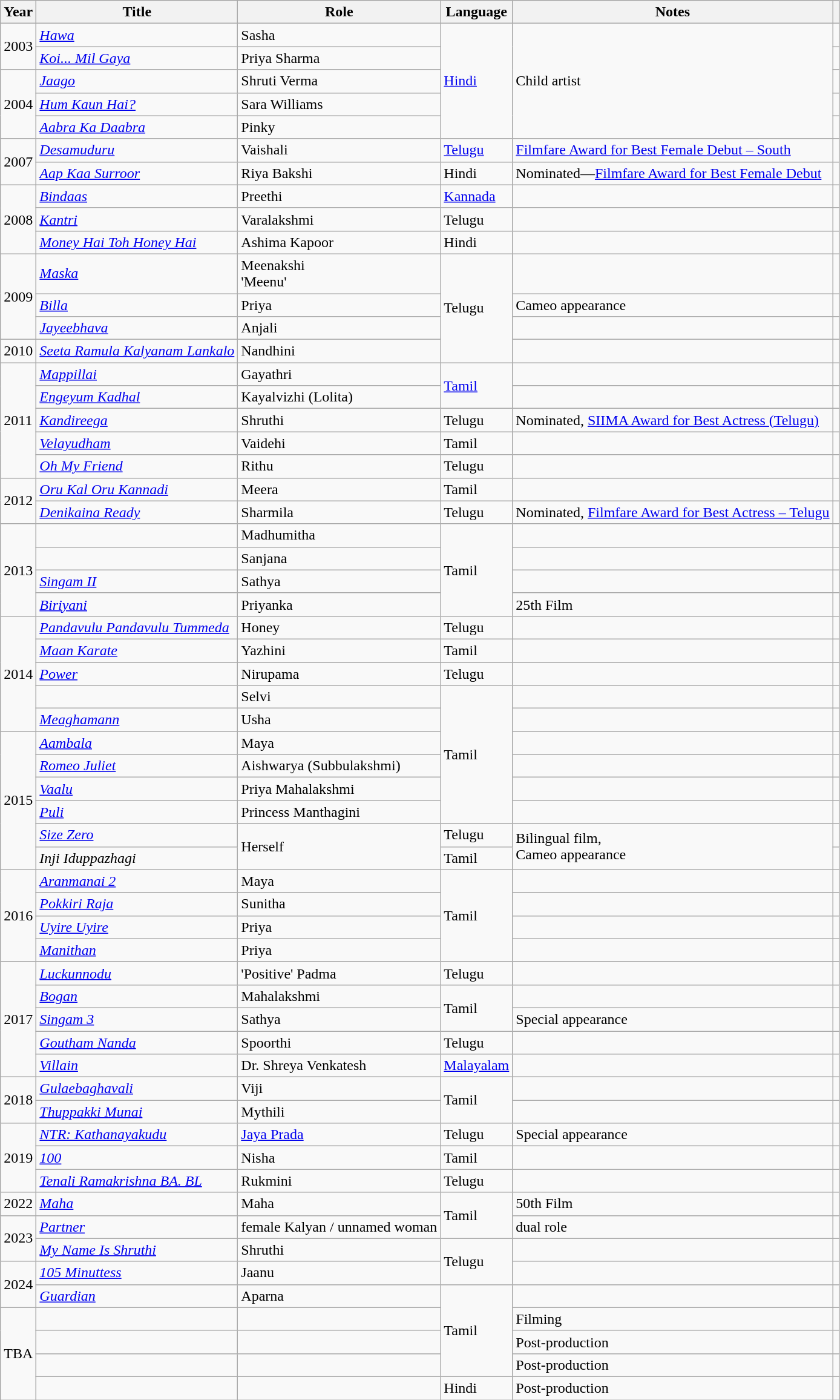<table class="wikitable sortable">
<tr>
<th>Year</th>
<th>Title</th>
<th>Role</th>
<th>Language</th>
<th class="unsortable">Notes</th>
<th class="unsortable"></th>
</tr>
<tr>
<td rowspan="2">2003</td>
<td><em><a href='#'>Hawa</a></em></td>
<td>Sasha</td>
<td rowspan="5"><a href='#'>Hindi</a></td>
<td rowspan="5">Child artist</td>
<td></td>
</tr>
<tr>
<td><em><a href='#'>Koi... Mil Gaya</a></em></td>
<td>Priya Sharma</td>
<td></td>
</tr>
<tr>
<td rowspan="3">2004</td>
<td><em><a href='#'>Jaago</a></em></td>
<td>Shruti Verma</td>
<td></td>
</tr>
<tr>
<td><em><a href='#'>Hum Kaun Hai?</a></em></td>
<td>Sara Williams</td>
<td></td>
</tr>
<tr>
<td><em><a href='#'>Aabra Ka Daabra</a></em></td>
<td>Pinky</td>
<td></td>
</tr>
<tr>
<td rowspan="2">2007</td>
<td><em><a href='#'>Desamuduru</a></em></td>
<td>Vaishali</td>
<td><a href='#'>Telugu</a></td>
<td><a href='#'>Filmfare Award for Best Female Debut – South</a></td>
<td></td>
</tr>
<tr>
<td><em><a href='#'>Aap Kaa Surroor</a></em></td>
<td>Riya Bakshi</td>
<td>Hindi</td>
<td>Nominated—<a href='#'>Filmfare Award for Best Female Debut</a></td>
<td></td>
</tr>
<tr>
<td rowspan="3">2008</td>
<td><em><a href='#'>Bindaas</a></em></td>
<td>Preethi</td>
<td><a href='#'>Kannada</a></td>
<td></td>
<td></td>
</tr>
<tr>
<td><em><a href='#'>Kantri</a></em></td>
<td>Varalakshmi</td>
<td>Telugu</td>
<td></td>
<td></td>
</tr>
<tr>
<td><em><a href='#'>Money Hai Toh Honey Hai</a></em></td>
<td>Ashima Kapoor</td>
<td>Hindi</td>
<td></td>
<td></td>
</tr>
<tr>
<td rowspan="3">2009</td>
<td><em><a href='#'>Maska</a></em></td>
<td>Meenakshi<br>'Meenu'</td>
<td rowspan="4">Telugu</td>
<td></td>
<td></td>
</tr>
<tr>
<td><em><a href='#'>Billa</a></em></td>
<td>Priya</td>
<td>Cameo appearance</td>
<td></td>
</tr>
<tr>
<td><em><a href='#'>Jayeebhava</a></em></td>
<td>Anjali</td>
<td></td>
<td></td>
</tr>
<tr>
<td>2010</td>
<td><em><a href='#'>Seeta Ramula Kalyanam Lankalo</a></em></td>
<td>Nandhini</td>
<td></td>
<td></td>
</tr>
<tr>
<td rowspan="5">2011</td>
<td><em><a href='#'>Mappillai</a></em></td>
<td>Gayathri</td>
<td rowspan="2"><a href='#'>Tamil</a></td>
<td></td>
<td></td>
</tr>
<tr>
<td><em><a href='#'>Engeyum Kadhal</a></em></td>
<td>Kayalvizhi (Lolita)</td>
<td></td>
<td></td>
</tr>
<tr>
<td><em><a href='#'>Kandireega</a></em></td>
<td>Shruthi</td>
<td>Telugu</td>
<td>Nominated, <a href='#'>SIIMA Award for Best Actress (Telugu)</a></td>
<td></td>
</tr>
<tr>
<td><em><a href='#'>Velayudham</a></em></td>
<td>Vaidehi</td>
<td>Tamil</td>
<td></td>
<td></td>
</tr>
<tr>
<td><em><a href='#'>Oh My Friend</a></em></td>
<td>Rithu</td>
<td>Telugu</td>
<td></td>
<td></td>
</tr>
<tr>
<td rowspan="2">2012</td>
<td><em><a href='#'>Oru Kal Oru Kannadi</a></em></td>
<td>Meera</td>
<td>Tamil</td>
<td></td>
<td></td>
</tr>
<tr>
<td><em><a href='#'>Denikaina Ready</a></em></td>
<td>Sharmila</td>
<td>Telugu</td>
<td>Nominated, <a href='#'>Filmfare Award for Best Actress – Telugu</a></td>
<td></td>
</tr>
<tr>
<td rowspan="4">2013</td>
<td></td>
<td>Madhumitha</td>
<td rowspan="4">Tamil</td>
<td></td>
<td></td>
</tr>
<tr>
<td></td>
<td>Sanjana</td>
<td></td>
<td></td>
</tr>
<tr>
<td><em><a href='#'>Singam II</a></em></td>
<td>Sathya</td>
<td></td>
<td></td>
</tr>
<tr>
<td><em><a href='#'>Biriyani</a></em></td>
<td>Priyanka</td>
<td>25th Film</td>
<td></td>
</tr>
<tr>
<td rowspan="5">2014</td>
<td><em><a href='#'>Pandavulu Pandavulu Tummeda</a></em></td>
<td>Honey</td>
<td>Telugu</td>
<td></td>
<td></td>
</tr>
<tr>
<td><em><a href='#'>Maan Karate</a></em></td>
<td>Yazhini</td>
<td>Tamil</td>
<td></td>
<td></td>
</tr>
<tr>
<td><em><a href='#'>Power</a></em></td>
<td>Nirupama</td>
<td>Telugu</td>
<td></td>
<td></td>
</tr>
<tr>
<td></td>
<td>Selvi</td>
<td rowspan="6">Tamil</td>
<td></td>
<td></td>
</tr>
<tr>
<td><em><a href='#'>Meaghamann</a></em></td>
<td>Usha</td>
<td></td>
<td></td>
</tr>
<tr>
<td rowspan="6">2015</td>
<td><em><a href='#'>Aambala</a></em></td>
<td>Maya</td>
<td></td>
<td></td>
</tr>
<tr>
<td><em><a href='#'>Romeo Juliet</a></em></td>
<td>Aishwarya (Subbulakshmi)</td>
<td></td>
<td></td>
</tr>
<tr>
<td><em><a href='#'>Vaalu</a></em></td>
<td>Priya Mahalakshmi</td>
<td></td>
<td></td>
</tr>
<tr>
<td><em><a href='#'>Puli</a></em></td>
<td>Princess Manthagini</td>
<td></td>
<td></td>
</tr>
<tr>
<td><em><a href='#'>Size Zero</a></em></td>
<td rowspan="2">Herself</td>
<td>Telugu</td>
<td rowspan="2">Bilingual film,<br> Cameo appearance</td>
<td></td>
</tr>
<tr>
<td><em>Inji Iduppazhagi</em></td>
<td>Tamil</td>
<td></td>
</tr>
<tr>
<td rowspan="4">2016</td>
<td><em><a href='#'>Aranmanai 2</a></em></td>
<td>Maya</td>
<td rowspan="4">Tamil</td>
<td></td>
<td></td>
</tr>
<tr>
<td><em><a href='#'>Pokkiri Raja</a></em></td>
<td>Sunitha</td>
<td></td>
<td></td>
</tr>
<tr>
<td><em><a href='#'>Uyire Uyire</a></em></td>
<td>Priya</td>
<td></td>
<td></td>
</tr>
<tr>
<td><em><a href='#'>Manithan</a></em></td>
<td>Priya</td>
<td></td>
<td></td>
</tr>
<tr>
<td rowspan="5">2017</td>
<td><em><a href='#'>Luckunnodu</a></em></td>
<td>'Positive' Padma</td>
<td>Telugu</td>
<td></td>
<td></td>
</tr>
<tr>
<td><em><a href='#'>Bogan</a></em></td>
<td>Mahalakshmi</td>
<td rowspan="2">Tamil</td>
<td></td>
<td></td>
</tr>
<tr>
<td><em><a href='#'>Singam 3</a></em></td>
<td>Sathya</td>
<td>Special appearance</td>
<td></td>
</tr>
<tr>
<td><em><a href='#'>Goutham Nanda</a></em></td>
<td>Spoorthi</td>
<td>Telugu</td>
<td></td>
<td></td>
</tr>
<tr>
<td><em><a href='#'>Villain</a></em></td>
<td>Dr. Shreya Venkatesh</td>
<td><a href='#'>Malayalam</a></td>
<td></td>
<td></td>
</tr>
<tr>
<td rowspan="2">2018</td>
<td><em><a href='#'>Gulaebaghavali</a></em></td>
<td>Viji</td>
<td rowspan="2">Tamil</td>
<td></td>
<td></td>
</tr>
<tr>
<td><em><a href='#'>Thuppakki Munai</a></em></td>
<td>Mythili</td>
<td></td>
<td></td>
</tr>
<tr>
<td rowspan="3">2019</td>
<td><em><a href='#'>NTR: Kathanayakudu</a></em></td>
<td><a href='#'>Jaya Prada</a></td>
<td>Telugu</td>
<td>Special appearance</td>
<td></td>
</tr>
<tr>
<td><em><a href='#'>100</a></em></td>
<td>Nisha</td>
<td>Tamil</td>
<td></td>
<td></td>
</tr>
<tr>
<td><em><a href='#'>Tenali Ramakrishna BA. BL</a></em></td>
<td>Rukmini</td>
<td>Telugu</td>
<td></td>
<td></td>
</tr>
<tr>
<td rowspan="1">2022</td>
<td><em><a href='#'>Maha</a></em></td>
<td>Maha</td>
<td rowspan="2">Tamil</td>
<td>50th Film</td>
<td></td>
</tr>
<tr>
<td rowspan="2">2023</td>
<td><em><a href='#'>Partner</a></em></td>
<td>female Kalyan / unnamed woman</td>
<td>dual role</td>
<td></td>
</tr>
<tr>
<td><em><a href='#'>My Name Is Shruthi</a></em></td>
<td>Shruthi</td>
<td rowspan="2">Telugu</td>
<td></td>
<td></td>
</tr>
<tr>
<td rowspan="2">2024</td>
<td><em><a href='#'>105 Minuttess</a></em></td>
<td>Jaanu</td>
<td></td>
<td></td>
</tr>
<tr>
<td><em><a href='#'>Guardian</a></em></td>
<td>Aparna</td>
<td rowspan="4">Tamil</td>
<td></td>
<td></td>
</tr>
<tr>
<td rowspan="4">TBA</td>
<td></td>
<td></td>
<td>Filming</td>
<td></td>
</tr>
<tr>
<td></td>
<td></td>
<td>Post-production</td>
<td></td>
</tr>
<tr>
<td></td>
<td></td>
<td>Post-production</td>
<td></td>
</tr>
<tr>
<td></td>
<td></td>
<td>Hindi</td>
<td>Post-production</td>
<td></td>
</tr>
</table>
